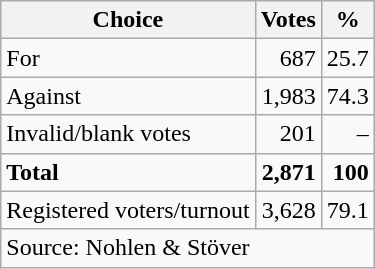<table class=wikitable style=text-align:right>
<tr>
<th>Choice</th>
<th>Votes</th>
<th>%</th>
</tr>
<tr>
<td align=left>For</td>
<td>687</td>
<td>25.7</td>
</tr>
<tr>
<td align=left>Against</td>
<td>1,983</td>
<td>74.3</td>
</tr>
<tr>
<td align=left>Invalid/blank votes</td>
<td>201</td>
<td>–</td>
</tr>
<tr>
<td align=left><strong>Total</strong></td>
<td><strong>2,871</strong></td>
<td><strong>100</strong></td>
</tr>
<tr>
<td align=left>Registered voters/turnout</td>
<td>3,628</td>
<td>79.1</td>
</tr>
<tr>
<td align=left colspan=3>Source: Nohlen & Stöver</td>
</tr>
</table>
